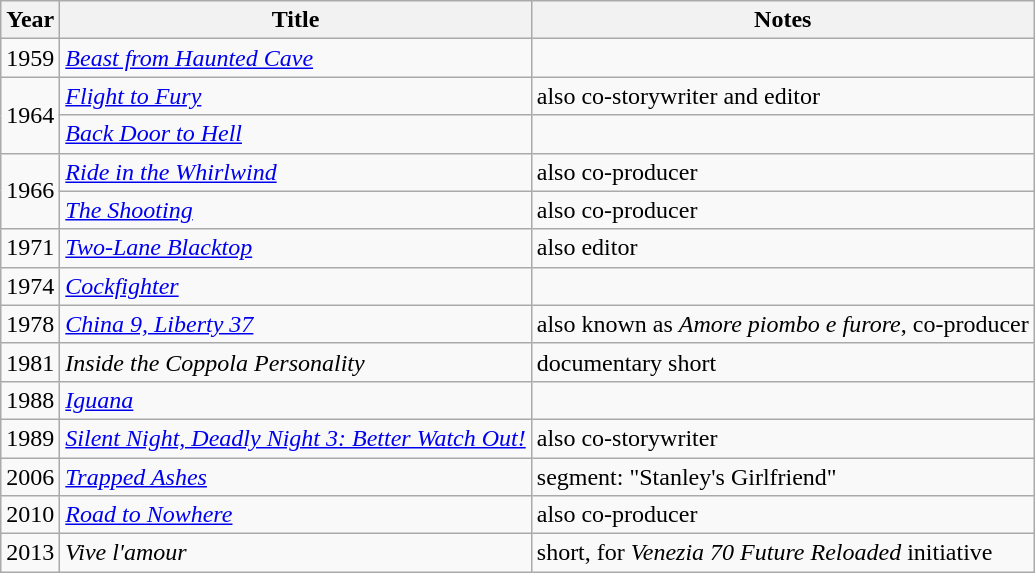<table class="wikitable">
<tr>
<th>Year</th>
<th>Title</th>
<th>Notes</th>
</tr>
<tr>
<td>1959</td>
<td><em><a href='#'>Beast from Haunted Cave</a></em></td>
<td></td>
</tr>
<tr>
<td rowspan="2">1964</td>
<td><em><a href='#'>Flight to Fury</a></em></td>
<td>also co-storywriter and editor</td>
</tr>
<tr>
<td><em><a href='#'>Back Door to Hell</a></em></td>
<td></td>
</tr>
<tr>
<td rowspan="2">1966</td>
<td><em><a href='#'>Ride in the Whirlwind</a></em></td>
<td>also co-producer</td>
</tr>
<tr>
<td><em><a href='#'>The Shooting</a></em></td>
<td>also co-producer</td>
</tr>
<tr>
<td>1971</td>
<td><em><a href='#'>Two-Lane Blacktop</a></em></td>
<td>also editor</td>
</tr>
<tr>
<td>1974</td>
<td><em><a href='#'>Cockfighter</a></em></td>
<td></td>
</tr>
<tr>
<td>1978</td>
<td><em><a href='#'>China 9, Liberty 37</a></em></td>
<td>also known as <em>Amore piombo e furore</em>, co-producer</td>
</tr>
<tr>
<td>1981</td>
<td><em>Inside the Coppola Personality</em></td>
<td>documentary short</td>
</tr>
<tr>
<td>1988</td>
<td><em><a href='#'>Iguana</a></em></td>
<td></td>
</tr>
<tr>
<td>1989</td>
<td><em><a href='#'>Silent Night, Deadly Night 3: Better Watch Out!</a></em></td>
<td>also co-storywriter</td>
</tr>
<tr>
<td>2006</td>
<td><em><a href='#'>Trapped Ashes</a></em></td>
<td>segment: "Stanley's Girlfriend"</td>
</tr>
<tr>
<td>2010</td>
<td><em><a href='#'>Road to Nowhere</a></em></td>
<td>also co-producer</td>
</tr>
<tr>
<td>2013</td>
<td><em>Vive l'amour</em></td>
<td>short, for <em>Venezia 70 Future Reloaded</em> initiative</td>
</tr>
</table>
